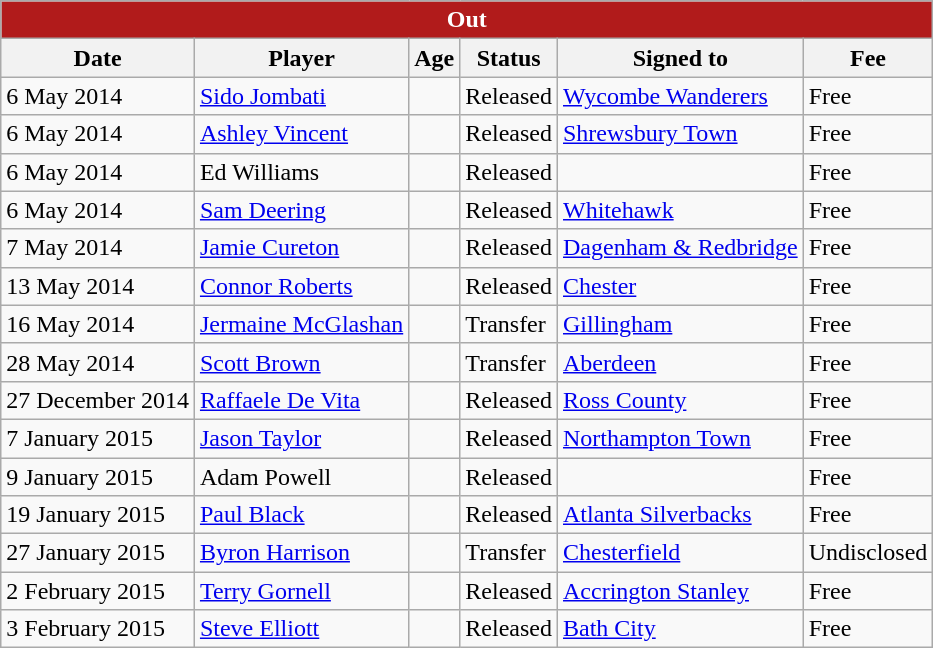<table class="wikitable">
<tr>
<th colspan="6" style="background:#B11B1B; color:#fff; ">Out</th>
</tr>
<tr>
<th>Date</th>
<th>Player</th>
<th>Age</th>
<th>Status</th>
<th>Signed to</th>
<th>Fee</th>
</tr>
<tr>
<td>6 May 2014</td>
<td> <a href='#'>Sido Jombati</a></td>
<td></td>
<td>Released</td>
<td><a href='#'>Wycombe Wanderers</a></td>
<td>Free</td>
</tr>
<tr>
<td>6 May 2014</td>
<td> <a href='#'>Ashley Vincent</a></td>
<td></td>
<td>Released</td>
<td><a href='#'>Shrewsbury Town</a></td>
<td>Free</td>
</tr>
<tr>
<td>6 May 2014</td>
<td> Ed Williams</td>
<td></td>
<td>Released</td>
<td></td>
<td>Free</td>
</tr>
<tr>
<td>6 May 2014</td>
<td> <a href='#'>Sam Deering</a></td>
<td></td>
<td>Released</td>
<td><a href='#'>Whitehawk</a></td>
<td>Free</td>
</tr>
<tr>
<td>7 May 2014</td>
<td> <a href='#'>Jamie Cureton</a></td>
<td></td>
<td>Released</td>
<td><a href='#'>Dagenham & Redbridge</a></td>
<td>Free</td>
</tr>
<tr>
<td>13 May 2014</td>
<td> <a href='#'>Connor Roberts</a></td>
<td></td>
<td>Released</td>
<td><a href='#'>Chester</a></td>
<td>Free</td>
</tr>
<tr>
<td>16 May 2014</td>
<td> <a href='#'>Jermaine McGlashan</a></td>
<td></td>
<td>Transfer</td>
<td><a href='#'>Gillingham</a></td>
<td>Free</td>
</tr>
<tr>
<td>28 May 2014</td>
<td> <a href='#'>Scott Brown</a></td>
<td></td>
<td>Transfer</td>
<td><a href='#'>Aberdeen</a></td>
<td>Free</td>
</tr>
<tr>
<td>27 December 2014</td>
<td> <a href='#'>Raffaele De Vita</a></td>
<td></td>
<td>Released</td>
<td><a href='#'>Ross County</a></td>
<td>Free</td>
</tr>
<tr>
<td>7 January 2015</td>
<td> <a href='#'>Jason Taylor</a></td>
<td></td>
<td>Released</td>
<td><a href='#'>Northampton Town</a></td>
<td>Free</td>
</tr>
<tr>
<td>9 January 2015</td>
<td> Adam Powell</td>
<td></td>
<td>Released</td>
<td></td>
<td>Free</td>
</tr>
<tr>
<td>19 January 2015</td>
<td> <a href='#'>Paul Black</a></td>
<td></td>
<td>Released</td>
<td><a href='#'>Atlanta Silverbacks</a></td>
<td>Free</td>
</tr>
<tr>
<td>27 January 2015</td>
<td> <a href='#'>Byron Harrison</a></td>
<td></td>
<td>Transfer</td>
<td><a href='#'>Chesterfield</a></td>
<td>Undisclosed</td>
</tr>
<tr>
<td>2 February 2015</td>
<td> <a href='#'>Terry Gornell</a></td>
<td></td>
<td>Released</td>
<td><a href='#'>Accrington Stanley</a></td>
<td>Free</td>
</tr>
<tr>
<td>3 February 2015</td>
<td> <a href='#'>Steve Elliott</a></td>
<td></td>
<td>Released</td>
<td><a href='#'>Bath City</a></td>
<td>Free</td>
</tr>
</table>
